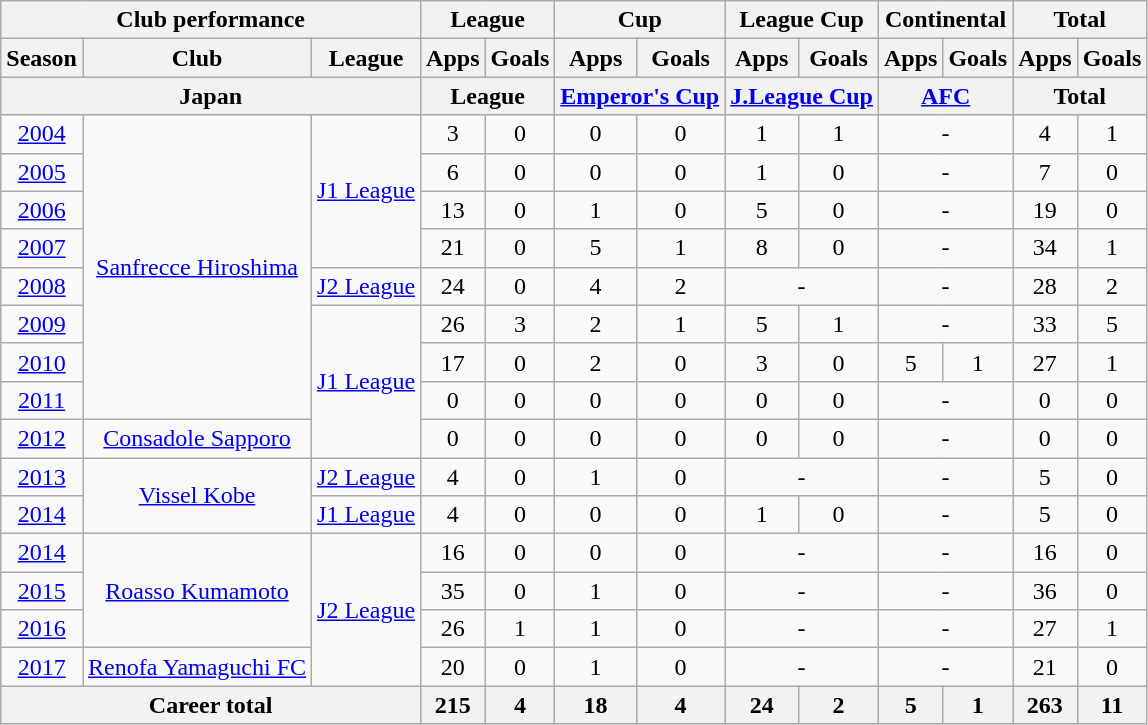<table class="wikitable" style="text-align:center">
<tr>
<th colspan=3>Club performance</th>
<th colspan=2>League</th>
<th colspan=2>Cup</th>
<th colspan=2>League Cup</th>
<th colspan=2>Continental</th>
<th colspan=2>Total</th>
</tr>
<tr>
<th>Season</th>
<th>Club</th>
<th>League</th>
<th>Apps</th>
<th>Goals</th>
<th>Apps</th>
<th>Goals</th>
<th>Apps</th>
<th>Goals</th>
<th>Apps</th>
<th>Goals</th>
<th>Apps</th>
<th>Goals</th>
</tr>
<tr>
<th colspan=3>Japan</th>
<th colspan=2>League</th>
<th colspan=2><a href='#'>Emperor's Cup</a></th>
<th colspan=2><a href='#'>J.League Cup</a></th>
<th colspan=2><a href='#'>AFC</a></th>
<th colspan=2>Total</th>
</tr>
<tr>
<td><a href='#'>2004</a></td>
<td rowspan="8"><a href='#'>Sanfrecce Hiroshima</a></td>
<td rowspan="4"><a href='#'>J1 League</a></td>
<td>3</td>
<td>0</td>
<td>0</td>
<td>0</td>
<td>1</td>
<td>1</td>
<td colspan="2">-</td>
<td>4</td>
<td>1</td>
</tr>
<tr>
<td><a href='#'>2005</a></td>
<td>6</td>
<td>0</td>
<td>0</td>
<td>0</td>
<td>1</td>
<td>0</td>
<td colspan="2">-</td>
<td>7</td>
<td>0</td>
</tr>
<tr>
<td><a href='#'>2006</a></td>
<td>13</td>
<td>0</td>
<td>1</td>
<td>0</td>
<td>5</td>
<td>0</td>
<td colspan="2">-</td>
<td>19</td>
<td>0</td>
</tr>
<tr>
<td><a href='#'>2007</a></td>
<td>21</td>
<td>0</td>
<td>5</td>
<td>1</td>
<td>8</td>
<td>0</td>
<td colspan="2">-</td>
<td>34</td>
<td>1</td>
</tr>
<tr>
<td><a href='#'>2008</a></td>
<td><a href='#'>J2 League</a></td>
<td>24</td>
<td>0</td>
<td>4</td>
<td>2</td>
<td colspan="2">-</td>
<td colspan="2">-</td>
<td>28</td>
<td>2</td>
</tr>
<tr>
<td><a href='#'>2009</a></td>
<td rowspan="4"><a href='#'>J1 League</a></td>
<td>26</td>
<td>3</td>
<td>2</td>
<td>1</td>
<td>5</td>
<td>1</td>
<td colspan="2">-</td>
<td>33</td>
<td>5</td>
</tr>
<tr>
<td><a href='#'>2010</a></td>
<td>17</td>
<td>0</td>
<td>2</td>
<td>0</td>
<td>3</td>
<td>0</td>
<td>5</td>
<td>1</td>
<td>27</td>
<td>1</td>
</tr>
<tr>
<td><a href='#'>2011</a></td>
<td>0</td>
<td>0</td>
<td>0</td>
<td>0</td>
<td>0</td>
<td>0</td>
<td colspan="2">-</td>
<td>0</td>
<td>0</td>
</tr>
<tr>
<td><a href='#'>2012</a></td>
<td><a href='#'>Consadole Sapporo</a></td>
<td>0</td>
<td>0</td>
<td>0</td>
<td>0</td>
<td>0</td>
<td>0</td>
<td colspan="2">-</td>
<td>0</td>
<td>0</td>
</tr>
<tr>
<td><a href='#'>2013</a></td>
<td rowspan=2><a href='#'>Vissel Kobe</a></td>
<td><a href='#'>J2 League</a></td>
<td>4</td>
<td>0</td>
<td>1</td>
<td>0</td>
<td colspan="2">-</td>
<td colspan="2">-</td>
<td>5</td>
<td>0</td>
</tr>
<tr>
<td><a href='#'>2014</a></td>
<td><a href='#'>J1 League</a></td>
<td>4</td>
<td>0</td>
<td>0</td>
<td>0</td>
<td>1</td>
<td>0</td>
<td colspan=2>-</td>
<td>5</td>
<td>0</td>
</tr>
<tr>
<td><a href='#'>2014</a></td>
<td rowspan=3><a href='#'>Roasso Kumamoto</a></td>
<td rowspan="4"><a href='#'>J2 League</a></td>
<td>16</td>
<td>0</td>
<td>0</td>
<td>0</td>
<td colspan="2">-</td>
<td colspan=2>-</td>
<td>16</td>
<td>0</td>
</tr>
<tr>
<td><a href='#'>2015</a></td>
<td>35</td>
<td>0</td>
<td>1</td>
<td>0</td>
<td colspan="2">-</td>
<td colspan=2>-</td>
<td>36</td>
<td>0</td>
</tr>
<tr>
<td><a href='#'>2016</a></td>
<td>26</td>
<td>1</td>
<td>1</td>
<td>0</td>
<td colspan="2">-</td>
<td colspan=2>-</td>
<td>27</td>
<td>1</td>
</tr>
<tr>
<td><a href='#'>2017</a></td>
<td rowspan="1"><a href='#'>Renofa Yamaguchi FC</a></td>
<td>20</td>
<td>0</td>
<td>1</td>
<td>0</td>
<td colspan="2">-</td>
<td colspan=2>-</td>
<td>21</td>
<td>0</td>
</tr>
<tr>
<th colspan=3>Career total</th>
<th>215</th>
<th>4</th>
<th>18</th>
<th>4</th>
<th>24</th>
<th>2</th>
<th>5</th>
<th>1</th>
<th>263</th>
<th>11</th>
</tr>
</table>
